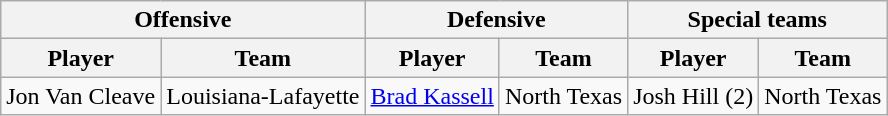<table class="wikitable">
<tr>
<th colspan="2">Offensive</th>
<th colspan="2">Defensive</th>
<th colspan="2">Special teams</th>
</tr>
<tr>
<th>Player</th>
<th>Team</th>
<th>Player</th>
<th>Team</th>
<th>Player</th>
<th>Team</th>
</tr>
<tr>
<td>Jon Van Cleave</td>
<td>Louisiana-Lafayette</td>
<td><a href='#'>Brad Kassell</a></td>
<td>North Texas</td>
<td>Josh Hill (2)</td>
<td>North Texas</td>
</tr>
</table>
